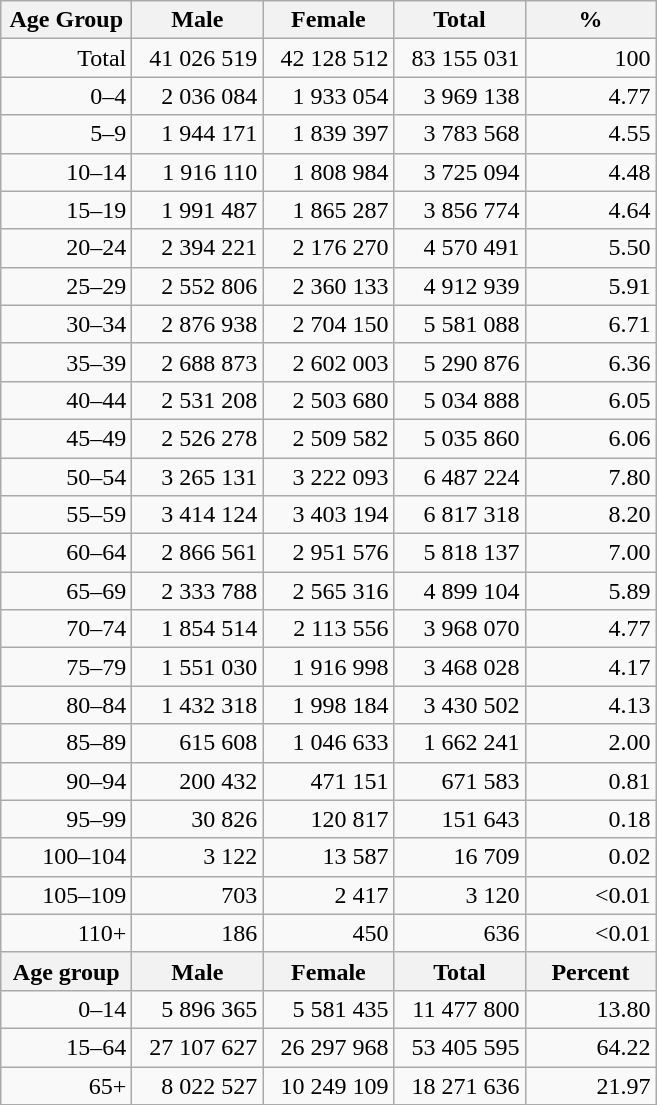<table class="wikitable">
<tr>
<th width="80pt">Age Group</th>
<th width="80pt">Male</th>
<th width="80pt">Female</th>
<th width="80pt">Total</th>
<th width="80pt">%</th>
</tr>
<tr>
<td align="right">Total</td>
<td align="right">41 026 519</td>
<td align="right">42 128 512</td>
<td align="right">83 155 031</td>
<td align="right">100</td>
</tr>
<tr>
<td align="right">0–4</td>
<td align="right">2 036 084</td>
<td align="right">1 933 054</td>
<td align="right">3 969 138</td>
<td align="right">4.77</td>
</tr>
<tr>
<td align="right">5–9</td>
<td align="right">1 944 171</td>
<td align="right">1 839 397</td>
<td align="right">3 783 568</td>
<td align="right">4.55</td>
</tr>
<tr>
<td align="right">10–14</td>
<td align="right">1 916 110</td>
<td align="right">1 808 984</td>
<td align="right">3 725 094</td>
<td align="right">4.48</td>
</tr>
<tr>
<td align="right">15–19</td>
<td align="right">1 991 487</td>
<td align="right">1 865 287</td>
<td align="right">3 856 774</td>
<td align="right">4.64</td>
</tr>
<tr>
<td align="right">20–24</td>
<td align="right">2 394 221</td>
<td align="right">2 176 270</td>
<td align="right">4 570 491</td>
<td align="right">5.50</td>
</tr>
<tr>
<td align="right">25–29</td>
<td align="right">2 552 806</td>
<td align="right">2 360 133</td>
<td align="right">4 912 939</td>
<td align="right">5.91</td>
</tr>
<tr>
<td align="right">30–34</td>
<td align="right">2 876 938</td>
<td align="right">2 704 150</td>
<td align="right">5 581 088</td>
<td align="right">6.71</td>
</tr>
<tr>
<td align="right">35–39</td>
<td align="right">2 688 873</td>
<td align="right">2 602 003</td>
<td align="right">5 290 876</td>
<td align="right">6.36</td>
</tr>
<tr>
<td align="right">40–44</td>
<td align="right">2 531 208</td>
<td align="right">2 503 680</td>
<td align="right">5 034 888</td>
<td align="right">6.05</td>
</tr>
<tr>
<td align="right">45–49</td>
<td align="right">2 526 278</td>
<td align="right">2 509 582</td>
<td align="right">5 035 860</td>
<td align="right">6.06</td>
</tr>
<tr>
<td align="right">50–54</td>
<td align="right">3 265 131</td>
<td align="right">3 222 093</td>
<td align="right">6 487 224</td>
<td align="right">7.80</td>
</tr>
<tr>
<td align="right">55–59</td>
<td align="right">3 414 124</td>
<td align="right">3 403 194</td>
<td align="right">6 817 318</td>
<td align="right">8.20</td>
</tr>
<tr>
<td align="right">60–64</td>
<td align="right">2 866 561</td>
<td align="right">2 951 576</td>
<td align="right">5 818 137</td>
<td align="right">7.00</td>
</tr>
<tr>
<td align="right">65–69</td>
<td align="right">2 333 788</td>
<td align="right">2 565 316</td>
<td align="right">4 899 104</td>
<td align="right">5.89</td>
</tr>
<tr>
<td align="right">70–74</td>
<td align="right">1 854 514</td>
<td align="right">2 113 556</td>
<td align="right">3 968 070</td>
<td align="right">4.77</td>
</tr>
<tr>
<td align="right">75–79</td>
<td align="right">1 551 030</td>
<td align="right">1 916 998</td>
<td align="right">3 468 028</td>
<td align="right">4.17</td>
</tr>
<tr>
<td align="right">80–84</td>
<td align="right">1 432 318</td>
<td align="right">1 998 184</td>
<td align="right">3 430 502</td>
<td align="right">4.13</td>
</tr>
<tr>
<td align="right">85–89</td>
<td align="right">615 608</td>
<td align="right">1 046 633</td>
<td align="right">1 662 241</td>
<td align="right">2.00</td>
</tr>
<tr>
<td align="right">90–94</td>
<td align="right">200 432</td>
<td align="right">471 151</td>
<td align="right">671 583</td>
<td align="right">0.81</td>
</tr>
<tr>
<td align="right">95–99</td>
<td align="right">30 826</td>
<td align="right">120 817</td>
<td align="right">151 643</td>
<td align="right">0.18</td>
</tr>
<tr>
<td align="right">100–104</td>
<td align="right">3 122</td>
<td align="right">13 587</td>
<td align="right">16 709</td>
<td align="right">0.02</td>
</tr>
<tr>
<td align="right">105–109</td>
<td align="right">703</td>
<td align="right">2 417</td>
<td align="right">3 120</td>
<td align="right"><0.01</td>
</tr>
<tr>
<td align="right">110+</td>
<td align="right">186</td>
<td align="right">450</td>
<td align="right">636</td>
<td align="right"><0.01</td>
</tr>
<tr>
<th width="50">Age group</th>
<th width="80pt">Male</th>
<th width="80">Female</th>
<th width="80">Total</th>
<th width="50">Percent</th>
</tr>
<tr>
<td align="right">0–14</td>
<td align="right">5 896 365</td>
<td align="right">5 581 435</td>
<td align="right">11 477 800</td>
<td align="right">13.80</td>
</tr>
<tr>
<td align="right">15–64</td>
<td align="right">27 107 627</td>
<td align="right">26 297 968</td>
<td align="right">53 405 595</td>
<td align="right">64.22</td>
</tr>
<tr>
<td align="right">65+</td>
<td align="right">8 022 527</td>
<td align="right">10 249 109</td>
<td align="right">18 271 636</td>
<td align="right">21.97</td>
</tr>
<tr>
</tr>
</table>
